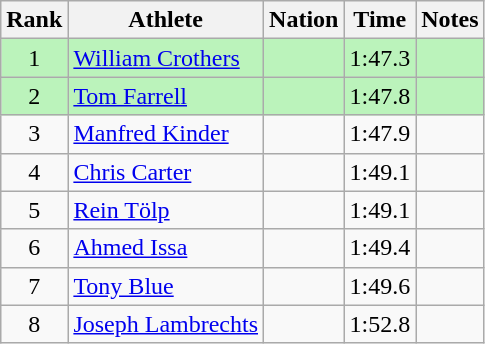<table class="wikitable sortable" style="text-align:center">
<tr>
<th>Rank</th>
<th>Athlete</th>
<th>Nation</th>
<th>Time</th>
<th>Notes</th>
</tr>
<tr bgcolor=bbf3bb>
<td>1</td>
<td align=left><a href='#'>William Crothers</a></td>
<td align=left></td>
<td>1:47.3</td>
<td></td>
</tr>
<tr bgcolor=bbf3bb>
<td>2</td>
<td align=left><a href='#'>Tom Farrell</a></td>
<td align=left></td>
<td>1:47.8</td>
<td></td>
</tr>
<tr>
<td>3</td>
<td align=left><a href='#'>Manfred Kinder</a></td>
<td align=left></td>
<td>1:47.9</td>
<td></td>
</tr>
<tr>
<td>4</td>
<td align=left><a href='#'>Chris Carter</a></td>
<td align=left></td>
<td>1:49.1</td>
<td></td>
</tr>
<tr>
<td>5</td>
<td align=left><a href='#'>Rein Tölp</a></td>
<td align=left></td>
<td>1:49.1</td>
<td></td>
</tr>
<tr>
<td>6</td>
<td align=left><a href='#'>Ahmed Issa</a></td>
<td align=left></td>
<td>1:49.4</td>
<td></td>
</tr>
<tr>
<td>7</td>
<td align=left><a href='#'>Tony Blue</a></td>
<td align=left></td>
<td>1:49.6</td>
<td></td>
</tr>
<tr>
<td>8</td>
<td align=left><a href='#'>Joseph Lambrechts</a></td>
<td align=left></td>
<td>1:52.8</td>
<td></td>
</tr>
</table>
